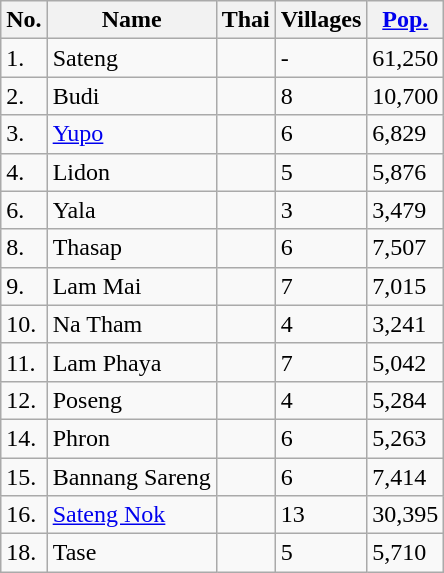<table class="wikitable sortable">
<tr>
<th>No.</th>
<th>Name</th>
<th>Thai</th>
<th>Villages</th>
<th><a href='#'>Pop.</a></th>
</tr>
<tr>
<td>1.</td>
<td>Sateng</td>
<td></td>
<td>-</td>
<td>61,250</td>
</tr>
<tr>
<td>2.</td>
<td>Budi</td>
<td></td>
<td>8</td>
<td>10,700</td>
</tr>
<tr>
<td>3.</td>
<td><a href='#'>Yupo</a></td>
<td></td>
<td>6</td>
<td>6,829</td>
</tr>
<tr>
<td>4.</td>
<td>Lidon</td>
<td></td>
<td>5</td>
<td>5,876</td>
</tr>
<tr>
<td>6.</td>
<td>Yala</td>
<td></td>
<td>3</td>
<td>3,479</td>
</tr>
<tr>
<td>8.</td>
<td>Thasap</td>
<td></td>
<td>6</td>
<td>7,507</td>
</tr>
<tr>
<td>9.</td>
<td>Lam Mai</td>
<td></td>
<td>7</td>
<td>7,015</td>
</tr>
<tr>
<td>10.</td>
<td>Na Tham</td>
<td></td>
<td>4</td>
<td>3,241</td>
</tr>
<tr>
<td>11.</td>
<td>Lam Phaya</td>
<td></td>
<td>7</td>
<td>5,042</td>
</tr>
<tr>
<td>12.</td>
<td>Poseng</td>
<td></td>
<td>4</td>
<td>5,284</td>
</tr>
<tr>
<td>14.</td>
<td>Phron</td>
<td></td>
<td>6</td>
<td>5,263</td>
</tr>
<tr>
<td>15.</td>
<td>Bannang Sareng</td>
<td></td>
<td>6</td>
<td>7,414</td>
</tr>
<tr>
<td>16.</td>
<td><a href='#'>Sateng Nok</a></td>
<td></td>
<td>13</td>
<td>30,395</td>
</tr>
<tr>
<td>18.</td>
<td>Tase</td>
<td></td>
<td>5</td>
<td>5,710</td>
</tr>
</table>
